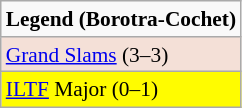<table class="wikitable"  style="font-size:89%;">
<tr bgcolor=>
<td><strong>Legend (Borotra-Cochet)</strong></td>
</tr>
<tr bgcolor=#F4E0D7>
<td><a href='#'>Grand Slams</a> (3–3)</td>
</tr>
<tr bgcolor=#FFFFCC;>
<td><a href='#'>ILTF</a> Major (0–1)</td>
</tr>
</table>
